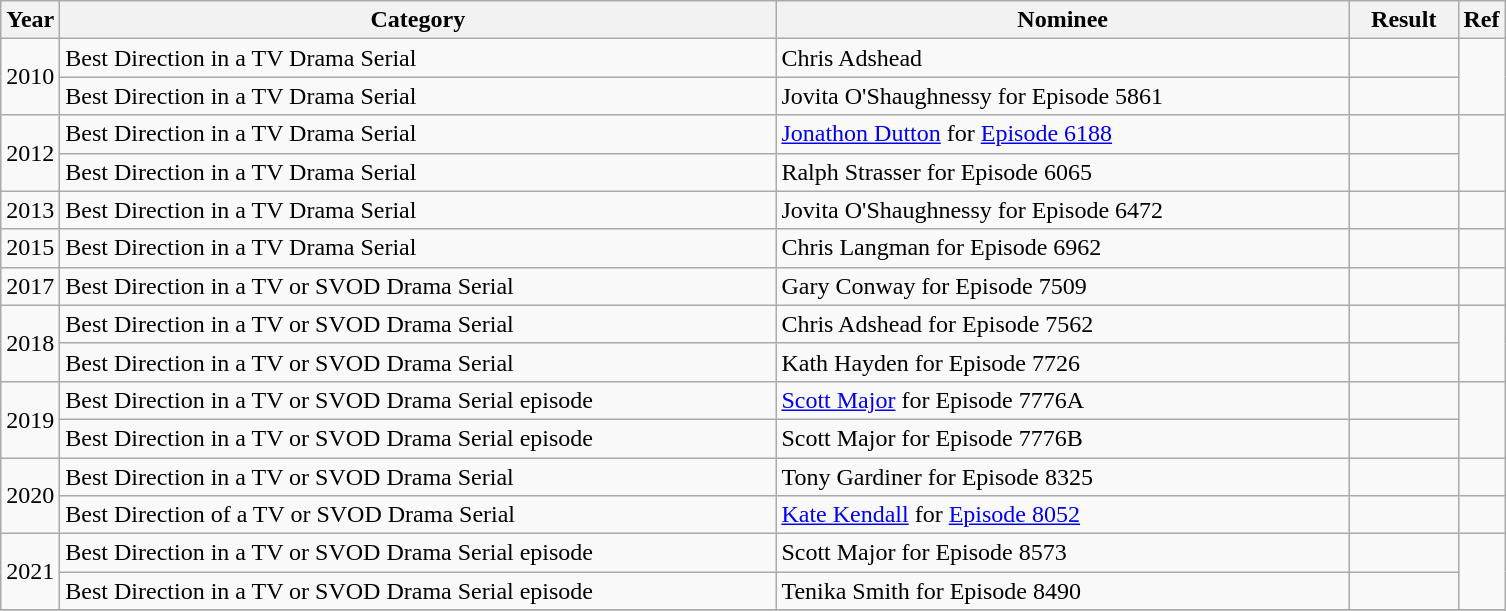<table class="wikitable">
<tr>
<th>Year</th>
<th width="470">Category</th>
<th width="375">Nominee</th>
<th width="65">Result</th>
<th>Ref</th>
</tr>
<tr>
<td rowspan="2">2010</td>
<td>Best Direction in a TV Drama Serial</td>
<td>Chris Adshead</td>
<td></td>
<td align="center" rowspan="2"><br></td>
</tr>
<tr>
<td>Best Direction in a TV Drama Serial</td>
<td>Jovita O'Shaughnessy for Episode 5861</td>
<td></td>
</tr>
<tr>
<td rowspan="2">2012</td>
<td>Best Direction in a TV Drama Serial</td>
<td><a href='#'>Jonathon Dutton</a> for <a href='#'>Episode 6188</a></td>
<td></td>
<td align="center" rowspan="2"></td>
</tr>
<tr>
<td>Best Direction in a TV Drama Serial</td>
<td>Ralph Strasser for Episode 6065</td>
<td></td>
</tr>
<tr>
<td>2013</td>
<td>Best Direction in a TV Drama Serial</td>
<td>Jovita O'Shaughnessy for Episode 6472</td>
<td></td>
<td align="center"></td>
</tr>
<tr>
<td>2015</td>
<td>Best Direction in a TV Drama Serial</td>
<td>Chris Langman for Episode 6962</td>
<td></td>
<td align="center"></td>
</tr>
<tr>
<td>2017</td>
<td>Best Direction in a TV or SVOD Drama Serial</td>
<td>Gary Conway for Episode 7509</td>
<td></td>
<td align="center"></td>
</tr>
<tr>
<td rowspan="2">2018</td>
<td>Best Direction in a TV or SVOD Drama Serial</td>
<td>Chris Adshead for Episode 7562</td>
<td></td>
<td align="center" rowspan="2"></td>
</tr>
<tr>
<td>Best Direction in a TV or SVOD Drama Serial</td>
<td>Kath Hayden for Episode 7726</td>
<td></td>
</tr>
<tr>
<td rowspan="2">2019</td>
<td>Best Direction in a TV or SVOD Drama Serial episode</td>
<td><a href='#'>Scott Major</a> for Episode 7776A</td>
<td></td>
<td align="center" rowspan="2"></td>
</tr>
<tr>
<td>Best Direction in a TV or SVOD Drama Serial episode</td>
<td>Scott Major for Episode 7776B</td>
<td></td>
</tr>
<tr>
<td rowspan="2">2020</td>
<td>Best Direction in a TV or SVOD Drama Serial</td>
<td>Tony Gardiner for Episode 8325</td>
<td></td>
<td align="center"></td>
</tr>
<tr>
<td>Best Direction of a TV or SVOD Drama Serial</td>
<td><a href='#'>Kate Kendall</a> for <a href='#'>Episode 8052</a></td>
<td></td>
<td align="center"></td>
</tr>
<tr>
<td rowspan="2">2021</td>
<td>Best Direction in a TV or SVOD Drama Serial episode</td>
<td>Scott Major for Episode 8573</td>
<td></td>
<td align="center" rowspan="2"></td>
</tr>
<tr>
<td>Best Direction in a TV or SVOD Drama Serial episode</td>
<td>Tenika Smith for Episode 8490</td>
<td></td>
</tr>
<tr>
</tr>
</table>
